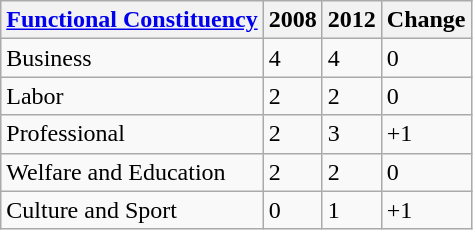<table class="wikitable">
<tr>
<th><a href='#'>Functional Constituency</a></th>
<th>2008</th>
<th>2012</th>
<th>Change</th>
</tr>
<tr>
<td>Business</td>
<td>4</td>
<td>4</td>
<td>0</td>
</tr>
<tr>
<td>Labor</td>
<td>2</td>
<td>2</td>
<td>0</td>
</tr>
<tr>
<td>Professional</td>
<td>2</td>
<td>3</td>
<td>+1</td>
</tr>
<tr>
<td>Welfare and Education</td>
<td>2</td>
<td>2</td>
<td>0</td>
</tr>
<tr>
<td>Culture and Sport</td>
<td>0</td>
<td>1</td>
<td>+1</td>
</tr>
</table>
